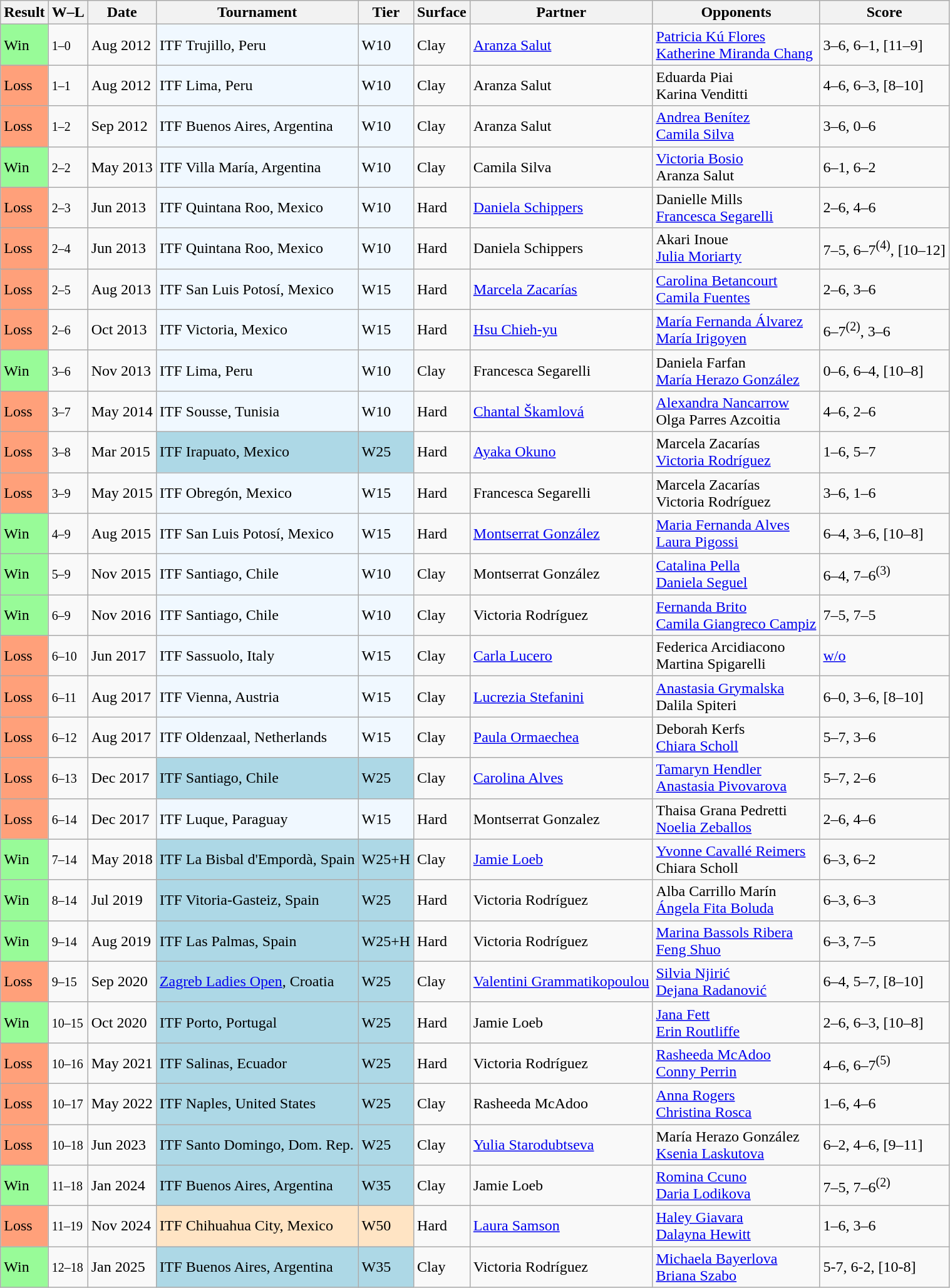<table class="sortable wikitable nowrap">
<tr>
<th>Result</th>
<th class="unsortable">W–L</th>
<th>Date</th>
<th>Tournament</th>
<th>Tier</th>
<th>Surface</th>
<th>Partner</th>
<th>Opponents</th>
<th class="unsortable">Score</th>
</tr>
<tr>
<td style="background:#98fb98;">Win</td>
<td><small>1–0</small></td>
<td>Aug 2012</td>
<td style="background:#f0f8ff;">ITF Trujillo, Peru</td>
<td style="background:#f0f8ff;">W10</td>
<td>Clay</td>
<td> <a href='#'>Aranza Salut</a></td>
<td> <a href='#'>Patricia Kú Flores</a> <br>  <a href='#'>Katherine Miranda Chang</a></td>
<td>3–6, 6–1, [11–9]</td>
</tr>
<tr>
<td style="background:#ffa07a;">Loss</td>
<td><small>1–1</small></td>
<td>Aug 2012</td>
<td style="background:#f0f8ff;">ITF Lima, Peru</td>
<td style="background:#f0f8ff;">W10</td>
<td>Clay</td>
<td> Aranza Salut</td>
<td> Eduarda Piai <br>  Karina Venditti</td>
<td>4–6, 6–3, [8–10]</td>
</tr>
<tr>
<td style="background:#ffa07a;">Loss</td>
<td><small>1–2</small></td>
<td>Sep 2012</td>
<td style="background:#f0f8ff;">ITF Buenos Aires, Argentina</td>
<td style="background:#f0f8ff;">W10</td>
<td>Clay</td>
<td> Aranza Salut</td>
<td> <a href='#'>Andrea Benítez</a> <br>  <a href='#'>Camila Silva</a></td>
<td>3–6, 0–6</td>
</tr>
<tr>
<td style="background:#98fb98;">Win</td>
<td><small>2–2</small></td>
<td>May 2013</td>
<td style="background:#f0f8ff;">ITF Villa María, Argentina</td>
<td style="background:#f0f8ff;">W10</td>
<td>Clay</td>
<td> Camila Silva</td>
<td> <a href='#'>Victoria Bosio</a> <br>  Aranza Salut</td>
<td>6–1, 6–2</td>
</tr>
<tr>
<td style="background:#ffa07a;">Loss</td>
<td><small>2–3</small></td>
<td>Jun 2013</td>
<td style="background:#f0f8ff;">ITF Quintana Roo, Mexico</td>
<td style="background:#f0f8ff;">W10</td>
<td>Hard</td>
<td> <a href='#'>Daniela Schippers</a></td>
<td> Danielle Mills <br>  <a href='#'>Francesca Segarelli</a></td>
<td>2–6, 4–6</td>
</tr>
<tr>
<td style="background:#ffa07a;">Loss</td>
<td><small>2–4</small></td>
<td>Jun 2013</td>
<td style="background:#f0f8ff;">ITF Quintana Roo, Mexico</td>
<td style="background:#f0f8ff;">W10</td>
<td>Hard</td>
<td> Daniela Schippers</td>
<td> Akari Inoue <br>  <a href='#'>Julia Moriarty</a></td>
<td>7–5, 6–7<sup>(4)</sup>, [10–12]</td>
</tr>
<tr>
<td style="background:#ffa07a;">Loss</td>
<td><small>2–5</small></td>
<td>Aug 2013</td>
<td style="background:#f0f8ff;">ITF San Luis Potosí, Mexico</td>
<td style="background:#f0f8ff;">W15</td>
<td>Hard</td>
<td> <a href='#'>Marcela Zacarías</a></td>
<td> <a href='#'>Carolina Betancourt</a> <br>  <a href='#'>Camila Fuentes</a></td>
<td>2–6, 3–6</td>
</tr>
<tr>
<td style="background:#ffa07a;">Loss</td>
<td><small>2–6</small></td>
<td>Oct 2013</td>
<td style="background:#f0f8ff;">ITF Victoria, Mexico</td>
<td style="background:#f0f8ff;">W15</td>
<td>Hard</td>
<td> <a href='#'>Hsu Chieh-yu</a></td>
<td> <a href='#'>María Fernanda Álvarez</a> <br>  <a href='#'>María Irigoyen</a></td>
<td>6–7<sup>(2)</sup>, 3–6</td>
</tr>
<tr>
<td style="background:#98fb98;">Win</td>
<td><small>3–6</small></td>
<td>Nov 2013</td>
<td style="background:#f0f8ff;">ITF Lima, Peru</td>
<td style="background:#f0f8ff;">W10</td>
<td>Clay</td>
<td> Francesca Segarelli</td>
<td> Daniela Farfan <br>  <a href='#'>María Herazo González</a></td>
<td>0–6, 6–4, [10–8]</td>
</tr>
<tr>
<td style="background:#ffa07a;">Loss</td>
<td><small>3–7</small></td>
<td>May 2014</td>
<td style="background:#f0f8ff;">ITF Sousse, Tunisia</td>
<td style="background:#f0f8ff;">W10</td>
<td>Hard</td>
<td> <a href='#'>Chantal Škamlová</a></td>
<td> <a href='#'>Alexandra Nancarrow</a> <br>  Olga Parres Azcoitia</td>
<td>4–6, 2–6</td>
</tr>
<tr>
<td style="background:#ffa07a;">Loss</td>
<td><small>3–8</small></td>
<td>Mar 2015</td>
<td style="background:lightblue;">ITF Irapuato, Mexico</td>
<td style="background:lightblue;">W25</td>
<td>Hard</td>
<td> <a href='#'>Ayaka Okuno</a></td>
<td> Marcela Zacarías <br>  <a href='#'>Victoria Rodríguez</a></td>
<td>1–6, 5–7</td>
</tr>
<tr>
<td style="background:#ffa07a;">Loss</td>
<td><small>3–9</small></td>
<td>May 2015</td>
<td style="background:#f0f8ff;">ITF Obregón, Mexico</td>
<td style="background:#f0f8ff;">W15</td>
<td>Hard</td>
<td> Francesca Segarelli</td>
<td> Marcela Zacarías <br>  Victoria Rodríguez</td>
<td>3–6, 1–6</td>
</tr>
<tr>
<td style="background:#98fb98;">Win</td>
<td><small>4–9</small></td>
<td>Aug 2015</td>
<td style="background:#f0f8ff;">ITF San Luis Potosí, Mexico</td>
<td style="background:#f0f8ff;">W15</td>
<td>Hard</td>
<td> <a href='#'>Montserrat González</a></td>
<td> <a href='#'>Maria Fernanda Alves</a> <br>  <a href='#'>Laura Pigossi</a></td>
<td>6–4, 3–6, [10–8]</td>
</tr>
<tr>
<td style="background:#98fb98;">Win</td>
<td><small>5–9</small></td>
<td>Nov 2015</td>
<td style="background:#f0f8ff;">ITF Santiago, Chile</td>
<td style="background:#f0f8ff;">W10</td>
<td>Clay</td>
<td> Montserrat González</td>
<td> <a href='#'>Catalina Pella</a> <br>  <a href='#'>Daniela Seguel</a></td>
<td>6–4, 7–6<sup>(3)</sup></td>
</tr>
<tr>
<td style="background:#98fb98;">Win</td>
<td><small>6–9</small></td>
<td>Nov 2016</td>
<td style="background:#f0f8ff;">ITF Santiago, Chile</td>
<td style="background:#f0f8ff;">W10</td>
<td>Clay</td>
<td> Victoria Rodríguez</td>
<td> <a href='#'>Fernanda Brito</a> <br>  <a href='#'>Camila Giangreco Campiz</a></td>
<td>7–5, 7–5</td>
</tr>
<tr>
<td style="background:#ffa07a;">Loss</td>
<td><small>6–10</small></td>
<td>Jun 2017</td>
<td style="background:#f0f8ff;">ITF Sassuolo, Italy</td>
<td style="background:#f0f8ff;">W15</td>
<td>Clay</td>
<td> <a href='#'>Carla Lucero</a></td>
<td> Federica Arcidiacono <br>  Martina Spigarelli</td>
<td><a href='#'>w/o</a></td>
</tr>
<tr>
<td style="background:#ffa07a;">Loss</td>
<td><small>6–11</small></td>
<td>Aug 2017</td>
<td style="background:#f0f8ff;">ITF Vienna, Austria</td>
<td style="background:#f0f8ff;">W15</td>
<td>Clay</td>
<td> <a href='#'>Lucrezia Stefanini</a></td>
<td> <a href='#'>Anastasia Grymalska</a> <br>  Dalila Spiteri</td>
<td>6–0, 3–6, [8–10]</td>
</tr>
<tr>
<td style="background:#ffa07a;">Loss</td>
<td><small>6–12</small></td>
<td>Aug 2017</td>
<td style="background:#f0f8ff;">ITF Oldenzaal, Netherlands</td>
<td style="background:#f0f8ff;">W15</td>
<td>Clay</td>
<td> <a href='#'>Paula Ormaechea</a></td>
<td> Deborah Kerfs <br>  <a href='#'>Chiara Scholl</a></td>
<td>5–7, 3–6</td>
</tr>
<tr>
<td style="background:#ffa07a;">Loss</td>
<td><small>6–13</small></td>
<td>Dec 2017</td>
<td style="background:lightblue;">ITF Santiago, Chile</td>
<td style="background:lightblue;">W25</td>
<td>Clay</td>
<td> <a href='#'>Carolina Alves</a></td>
<td> <a href='#'>Tamaryn Hendler</a> <br>  <a href='#'>Anastasia Pivovarova</a></td>
<td>5–7, 2–6</td>
</tr>
<tr>
<td style="background:#ffa07a;">Loss</td>
<td><small>6–14</small></td>
<td>Dec 2017</td>
<td style="background:#f0f8ff;">ITF Luque, Paraguay</td>
<td style="background:#f0f8ff;">W15</td>
<td>Hard</td>
<td> Montserrat Gonzalez</td>
<td> Thaisa Grana Pedretti <br>  <a href='#'>Noelia Zeballos</a></td>
<td>2–6, 4–6</td>
</tr>
<tr>
<td style="background:#98fb98;">Win</td>
<td><small>7–14</small></td>
<td>May 2018</td>
<td style="background:lightblue;">ITF La Bisbal d'Empordà, Spain</td>
<td style="background:lightblue;">W25+H</td>
<td>Clay</td>
<td> <a href='#'>Jamie Loeb</a></td>
<td> <a href='#'>Yvonne Cavallé Reimers</a> <br>  Chiara Scholl</td>
<td>6–3, 6–2</td>
</tr>
<tr>
<td style="background:#98fb98;">Win</td>
<td><small>8–14</small></td>
<td>Jul 2019</td>
<td style="background:lightblue;">ITF Vitoria-Gasteiz, Spain</td>
<td style="background:lightblue;">W25</td>
<td>Hard</td>
<td> Victoria Rodríguez</td>
<td> Alba Carrillo Marín <br>  <a href='#'>Ángela Fita Boluda</a></td>
<td>6–3, 6–3</td>
</tr>
<tr>
<td style="background:#98fb98;">Win</td>
<td><small>9–14</small></td>
<td>Aug 2019</td>
<td style="background:lightblue;">ITF Las Palmas, Spain</td>
<td style="background:lightblue;">W25+H</td>
<td>Hard</td>
<td> Victoria Rodríguez</td>
<td> <a href='#'>Marina Bassols Ribera</a> <br>  <a href='#'>Feng Shuo</a></td>
<td>6–3, 7–5</td>
</tr>
<tr>
<td style="background:#ffa07a;">Loss</td>
<td><small>9–15</small></td>
<td>Sep 2020</td>
<td style="background:lightblue;"><a href='#'>Zagreb Ladies Open</a>, Croatia</td>
<td style="background:lightblue;">W25</td>
<td>Clay</td>
<td> <a href='#'>Valentini Grammatikopoulou</a></td>
<td> <a href='#'>Silvia Njirić</a> <br>  <a href='#'>Dejana Radanović</a></td>
<td>6–4, 5–7, [8–10]</td>
</tr>
<tr>
<td style="background:#98fb98;">Win</td>
<td><small>10–15</small></td>
<td>Oct 2020</td>
<td style="background:lightblue;">ITF Porto, Portugal</td>
<td style="background:lightblue;">W25</td>
<td>Hard</td>
<td> Jamie Loeb</td>
<td> <a href='#'>Jana Fett</a> <br>  <a href='#'>Erin Routliffe</a></td>
<td>2–6, 6–3, [10–8]</td>
</tr>
<tr>
<td style="background:#ffa07a;">Loss</td>
<td><small>10–16</small></td>
<td>May 2021</td>
<td style="background:lightblue;">ITF Salinas, Ecuador</td>
<td style="background:lightblue;">W25</td>
<td>Hard</td>
<td> Victoria Rodríguez</td>
<td> <a href='#'>Rasheeda McAdoo</a> <br>  <a href='#'>Conny Perrin</a></td>
<td>4–6, 6–7<sup>(5)</sup></td>
</tr>
<tr>
<td style="background:#ffa07a;">Loss</td>
<td><small>10–17</small></td>
<td>May 2022</td>
<td style="background:lightblue;">ITF Naples, United States</td>
<td style="background:lightblue;">W25</td>
<td>Clay</td>
<td> Rasheeda McAdoo</td>
<td> <a href='#'>Anna Rogers</a> <br>  <a href='#'>Christina Rosca</a></td>
<td>1–6, 4–6</td>
</tr>
<tr>
<td style="background:#ffa07a;">Loss</td>
<td><small>10–18</small></td>
<td>Jun 2023</td>
<td style="background:lightblue;">ITF Santo Domingo, Dom. Rep.</td>
<td style="background:lightblue;">W25</td>
<td>Clay</td>
<td> <a href='#'>Yulia Starodubtseva</a></td>
<td> María Herazo González <br>  <a href='#'>Ksenia Laskutova</a></td>
<td>6–2, 4–6, [9–11]</td>
</tr>
<tr>
<td style="background:#98fb98;">Win</td>
<td><small>11–18</small></td>
<td>Jan 2024</td>
<td style="background:lightblue;">ITF Buenos Aires, Argentina</td>
<td style="background:lightblue;">W35</td>
<td>Clay</td>
<td> Jamie Loeb</td>
<td> <a href='#'>Romina Ccuno</a> <br>  <a href='#'>Daria Lodikova</a></td>
<td>7–5, 7–6<sup>(2)</sup></td>
</tr>
<tr>
<td style="background:#ffa07a;">Loss</td>
<td><small>11–19</small></td>
<td>Nov 2024</td>
<td style="background:#ffe4c4;">ITF Chihuahua City, Mexico</td>
<td style="background:#ffe4c4;">W50</td>
<td>Hard</td>
<td> <a href='#'>Laura Samson</a></td>
<td> <a href='#'>Haley Giavara</a> <br>  <a href='#'>Dalayna Hewitt</a></td>
<td>1–6, 3–6</td>
</tr>
<tr>
<td style="background:#98fb98;">Win</td>
<td><small>12–18</small></td>
<td>Jan 2025</td>
<td style="background:lightblue;">ITF Buenos Aires, Argentina</td>
<td style="background:lightblue;">W35</td>
<td>Clay</td>
<td> Victoria Rodríguez</td>
<td> <a href='#'>Michaela Bayerlova</a> <br>  <a href='#'>Briana Szabo</a></td>
<td>5-7, 6-2, [10-8]</td>
</tr>
</table>
